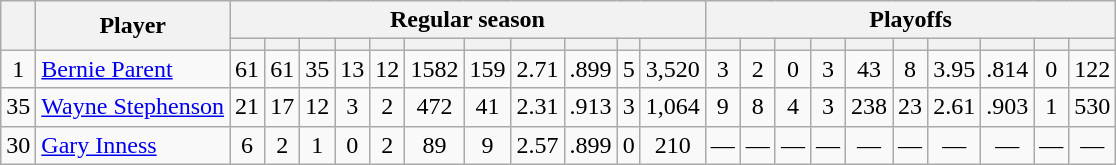<table class="wikitable plainrowheaders" style="text-align:center;">
<tr>
<th scope="col" rowspan="2"></th>
<th scope="col" rowspan="2">Player</th>
<th scope=colgroup colspan=11>Regular season</th>
<th scope=colgroup colspan=10>Playoffs</th>
</tr>
<tr>
<th scope="col"></th>
<th scope="col"></th>
<th scope="col"></th>
<th scope="col"></th>
<th scope="col"></th>
<th scope="col"></th>
<th scope="col"></th>
<th scope="col"></th>
<th scope="col"></th>
<th scope="col"></th>
<th scope="col"></th>
<th scope="col"></th>
<th scope="col"></th>
<th scope="col"></th>
<th scope="col"></th>
<th scope="col"></th>
<th scope="col"></th>
<th scope="col"></th>
<th scope="col"></th>
<th scope="col"></th>
<th scope="col"></th>
</tr>
<tr>
<td scope="row">1</td>
<td align="left"><a href='#'>Bernie Parent</a></td>
<td>61</td>
<td>61</td>
<td>35</td>
<td>13</td>
<td>12</td>
<td>1582</td>
<td>159</td>
<td>2.71</td>
<td>.899</td>
<td>5</td>
<td>3,520</td>
<td>3</td>
<td>2</td>
<td>0</td>
<td>3</td>
<td>43</td>
<td>8</td>
<td>3.95</td>
<td>.814</td>
<td>0</td>
<td>122</td>
</tr>
<tr>
<td scope="row">35</td>
<td align="left"><a href='#'>Wayne Stephenson</a></td>
<td>21</td>
<td>17</td>
<td>12</td>
<td>3</td>
<td>2</td>
<td>472</td>
<td>41</td>
<td>2.31</td>
<td>.913</td>
<td>3</td>
<td>1,064</td>
<td>9</td>
<td>8</td>
<td>4</td>
<td>3</td>
<td>238</td>
<td>23</td>
<td>2.61</td>
<td>.903</td>
<td>1</td>
<td>530</td>
</tr>
<tr>
<td scope="row">30</td>
<td align="left"><a href='#'>Gary Inness</a></td>
<td>6</td>
<td>2</td>
<td>1</td>
<td>0</td>
<td>2</td>
<td>89</td>
<td>9</td>
<td>2.57</td>
<td>.899</td>
<td>0</td>
<td>210</td>
<td>—</td>
<td>—</td>
<td>—</td>
<td>—</td>
<td>—</td>
<td>—</td>
<td>—</td>
<td>—</td>
<td>—</td>
<td>—</td>
</tr>
</table>
